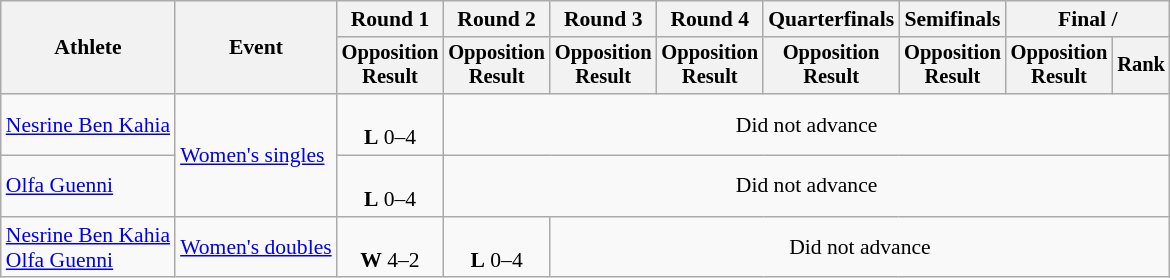<table class="wikitable" style="font-size:90%">
<tr>
<th rowspan="2">Athlete</th>
<th rowspan="2">Event</th>
<th>Round 1</th>
<th>Round 2</th>
<th>Round 3</th>
<th>Round 4</th>
<th>Quarterfinals</th>
<th>Semifinals</th>
<th colspan=2>Final / </th>
</tr>
<tr style="font-size:95%">
<th>Opposition<br>Result</th>
<th>Opposition<br>Result</th>
<th>Opposition<br>Result</th>
<th>Opposition<br>Result</th>
<th>Opposition<br>Result</th>
<th>Opposition<br>Result</th>
<th>Opposition<br>Result</th>
<th>Rank</th>
</tr>
<tr align=center>
<td align=left><a href='#'>Nesrine Ben Kahia</a></td>
<td align=left rowspan=2><a href='#'>Women's singles</a></td>
<td><br><strong>L</strong> 0–4</td>
<td colspan=7>Did not advance</td>
</tr>
<tr align=center>
<td align=left><a href='#'>Olfa Guenni</a></td>
<td><br><strong>L</strong> 0–4</td>
<td colspan=7>Did not advance</td>
</tr>
<tr align=center>
<td align=left><a href='#'>Nesrine Ben Kahia</a><br><a href='#'>Olfa Guenni</a></td>
<td align=left><a href='#'>Women's doubles</a></td>
<td><br><strong>W</strong> 4–2</td>
<td><br><strong>L</strong> 0–4</td>
<td colspan=6>Did not advance</td>
</tr>
</table>
